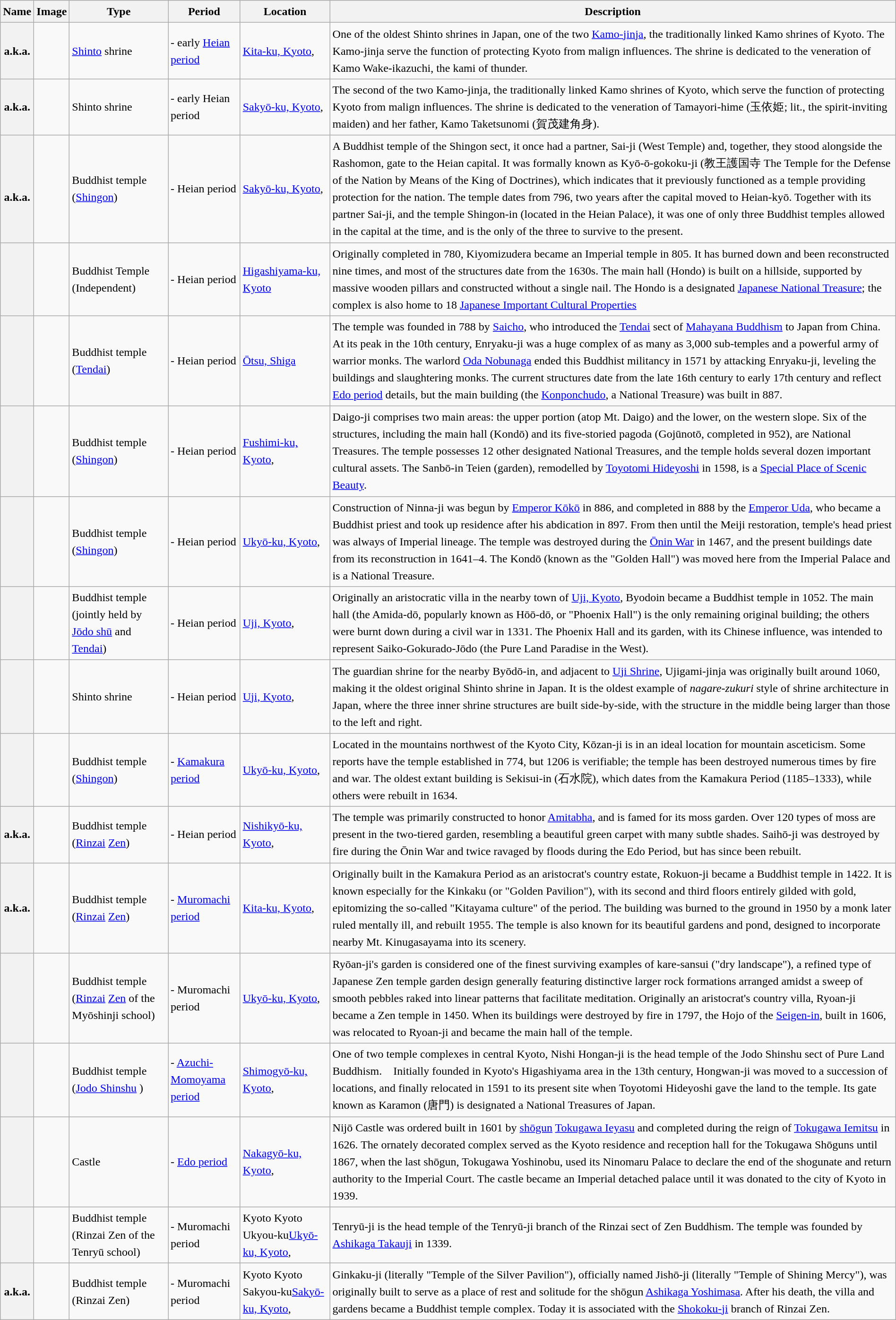<table class="wikitable plainrowheaders sortable" style="width:100%; border:0; text-align:left; line-height:150%;">
<tr>
<th>Name</th>
<th scope="col" class="unsortable">Image</th>
<th scope="col">Type</th>
<th scope="col">Period</th>
<th scope="col">Location</th>
<th scope="col" class="unsortable">Description</th>
</tr>
<tr>
<th scope="row"> a.k.a. </th>
<td></td>
<td><a href='#'>Shinto</a> shrine</td>
<td> - early <a href='#'>Heian period</a></td>
<td><a href='#'>Kita-ku, Kyoto</a>, </td>
<td>One of the oldest Shinto shrines in Japan, one of the two <a href='#'>Kamo-jinja</a>, the traditionally linked Kamo shrines of Kyoto. The Kamo-jinja serve the function of protecting Kyoto from malign influences. The shrine is dedicated to the veneration of Kamo Wake-ikazuchi, the kami of thunder.</td>
</tr>
<tr>
<th scope="row"> a.k.a. </th>
<td></td>
<td>Shinto shrine</td>
<td> - early Heian period</td>
<td><a href='#'>Sakyō-ku, Kyoto</a>, </td>
<td>The second of the two Kamo-jinja, the traditionally linked Kamo shrines of Kyoto, which serve the function of protecting Kyoto from malign influences. The shrine is dedicated to the veneration of Tamayori-hime (玉依姫; lit., the spirit-inviting maiden) and her father, Kamo Taketsunomi (賀茂建角身).</td>
</tr>
<tr>
<th scope="row">  <br> a.k.a. </th>
<td></td>
<td>Buddhist temple (<a href='#'>Shingon</a>)</td>
<td> - Heian period</td>
<td><a href='#'>Sakyō-ku, Kyoto</a>, </td>
<td>A Buddhist temple of the Shingon sect, it once had a partner, Sai-ji (West Temple) and, together, they stood alongside the Rashomon, gate to the Heian capital. It was formally known as Kyō-ō-gokoku-ji (教王護国寺 The Temple for the Defense of the Nation by Means of the King of Doctrines), which indicates that it previously functioned as a temple providing protection for the nation. The temple dates from 796, two years after the capital moved to Heian-kyō. Together with its partner Sai-ji, and the temple Shingon-in (located in the Heian Palace), it was one of only three Buddhist temples allowed in the capital at the time, and is the only of the three to survive to the present.</td>
</tr>
<tr>
<th scope="row"></th>
<td></td>
<td>Buddhist Temple (Independent)</td>
<td> - Heian period</td>
<td><a href='#'>Higashiyama-ku, Kyoto</a> </td>
<td>Originally completed in 780, Kiyomizudera became an Imperial temple in 805. It has burned down and been reconstructed nine times, and most of the structures date from the 1630s. The main hall (Hondo) is built on a hillside, supported by massive wooden pillars and constructed without a single nail. The Hondo is a designated <a href='#'>Japanese National Treasure</a>; the complex is also home to 18 <a href='#'>Japanese Important Cultural Properties</a></td>
</tr>
<tr>
<th scope="row"></th>
<td></td>
<td>Buddhist temple (<a href='#'>Tendai</a>)</td>
<td> - Heian period</td>
<td><a href='#'>Ōtsu, Shiga</a>  </td>
<td>The temple was founded in 788 by <a href='#'>Saicho</a>, who introduced the <a href='#'>Tendai</a> sect of <a href='#'>Mahayana Buddhism</a> to Japan from China. At its peak in the 10th century, Enryaku-ji was a huge complex of as many as 3,000 sub-temples and a powerful army of warrior monks. The warlord <a href='#'>Oda Nobunaga</a> ended this Buddhist militancy in 1571 by attacking Enryaku-ji, leveling the buildings and slaughtering monks. The current structures date from the late 16th century to early 17th century and reflect <a href='#'>Edo period</a> details, but the main building (the <a href='#'>Konponchudo</a>, a National Treasure) was built in 887.</td>
</tr>
<tr>
<th scope="row"></th>
<td></td>
<td>Buddhist temple (<a href='#'>Shingon</a>)</td>
<td> - Heian period</td>
<td><a href='#'>Fushimi-ku, Kyoto</a>, </td>
<td>Daigo-ji comprises two main areas: the upper portion (atop Mt. Daigo) and the lower, on the western slope. Six of the structures, including the main hall (Kondō) and its five-storied pagoda (Gojūnotō, completed in 952), are National Treasures. The temple possesses 12 other designated National Treasures, and the temple holds several dozen important cultural assets. The Sanbō-in Teien (garden), remodelled by <a href='#'>Toyotomi Hideyoshi</a> in 1598, is a <a href='#'>Special Place of Scenic Beauty</a>.</td>
</tr>
<tr>
<th scope="row"></th>
<td></td>
<td>Buddhist temple (<a href='#'>Shingon</a>)</td>
<td> - Heian period</td>
<td><a href='#'>Ukyō-ku, Kyoto</a>, </td>
<td>Construction of Ninna-ji was begun by <a href='#'>Emperor Kōkō</a> in 886, and completed in 888 by the <a href='#'>Emperor Uda</a>, who became a Buddhist priest and took up residence after his abdication in 897. From then until the Meiji restoration, temple's head priest was always of Imperial lineage. The temple was destroyed during the <a href='#'>Ōnin War</a> in 1467, and the present buildings date from its reconstruction in 1641–4. The Kondō (known as the "Golden Hall") was moved here from the Imperial Palace and is a National Treasure.</td>
</tr>
<tr>
<th scope="row"></th>
<td></td>
<td>Buddhist temple (jointly held by <a href='#'>Jōdo shū</a> and <a href='#'>Tendai</a>)</td>
<td> - Heian period</td>
<td><a href='#'>Uji, Kyoto</a>, </td>
<td>Originally an aristocratic villa in the nearby town of <a href='#'>Uji, Kyoto</a>, Byodoin became a Buddhist temple in 1052. The main hall (the Amida-dō, popularly known as Hōō-dō, or "Phoenix Hall") is the only remaining original building; the others were burnt down during a civil war in 1331. The Phoenix Hall and its garden, with its Chinese influence, was intended to represent Saiko-Gokurado-Jōdo (the Pure Land Paradise in the West).</td>
</tr>
<tr>
<th scope="row"></th>
<td></td>
<td>Shinto shrine</td>
<td> - Heian period</td>
<td><a href='#'>Uji, Kyoto</a>, </td>
<td>The guardian shrine for the nearby Byōdō-in, and adjacent to <a href='#'>Uji Shrine</a>, Ujigami-jinja was originally built around 1060, making it the oldest original Shinto shrine in Japan. It is the oldest example of <em>nagare-zukuri</em> style of shrine architecture in Japan, where the three inner shrine structures are built side-by-side, with the structure in the middle being larger than those to the left and right.</td>
</tr>
<tr>
<th scope="row"></th>
<td></td>
<td>Buddhist temple (<a href='#'>Shingon</a>)</td>
<td> - <a href='#'>Kamakura period</a></td>
<td><a href='#'>Ukyō-ku, Kyoto</a>, </td>
<td>Located in the mountains northwest of the Kyoto City, Kōzan-ji is in an ideal location for mountain asceticism. Some reports have the temple established in 774, but 1206 is verifiable; the temple has been destroyed numerous times by fire and war. The oldest extant building is Sekisui-in (石水院), which dates from the Kamakura Period (1185–1333), while others were rebuilt in 1634.</td>
</tr>
<tr>
<th scope="row"> a.k.a. </th>
<td></td>
<td>Buddhist temple (<a href='#'>Rinzai</a> <a href='#'>Zen</a>)</td>
<td> - Heian period</td>
<td><a href='#'>Nishikyō-ku, Kyoto</a>, </td>
<td>The temple was primarily constructed to honor <a href='#'>Amitabha</a>, and is famed for its moss garden. Over 120 types of moss are present in the two-tiered garden, resembling a beautiful green carpet with many subtle shades. Saihō-ji was destroyed by fire during the Ōnin War and twice ravaged by floods during the Edo Period, but has since been rebuilt.</td>
</tr>
<tr>
<th scope="row"> a.k.a. </th>
<td></td>
<td>Buddhist temple (<a href='#'>Rinzai</a> <a href='#'>Zen</a>)</td>
<td> - <a href='#'>Muromachi period</a></td>
<td><a href='#'>Kita-ku, Kyoto</a>, </td>
<td>Originally built in the Kamakura Period as an aristocrat's country estate, Rokuon-ji became a Buddhist temple in 1422. It is known especially for the Kinkaku (or "Golden Pavilion"), with its second and third floors entirely gilded with gold, epitomizing the so-called "Kitayama culture" of the period. The building was burned to the ground in 1950 by a monk later ruled mentally ill, and rebuilt 1955. The temple is also known for its beautiful gardens and pond, designed to incorporate nearby Mt. Kinugasayama into its scenery.</td>
</tr>
<tr>
<th scope="row"></th>
<td></td>
<td>Buddhist temple (<a href='#'>Rinzai</a> <a href='#'>Zen</a> of the Myōshinji school)</td>
<td> - Muromachi period</td>
<td><a href='#'>Ukyō-ku, Kyoto</a>, </td>
<td>Ryōan-ji's garden is considered one of the finest surviving examples of kare-sansui ("dry landscape"), a refined type of Japanese Zen temple garden design generally featuring distinctive larger rock formations arranged amidst a sweep of smooth pebbles raked into linear patterns that facilitate meditation. Originally an aristocrat's country villa, Ryoan-ji became a Zen temple in 1450. When its buildings were destroyed by fire in 1797, the Hojo of the <a href='#'>Seigen-in</a>, built in 1606, was relocated to Ryoan-ji and became the main hall of the temple.</td>
</tr>
<tr>
<th scope="row"></th>
<td></td>
<td>Buddhist temple (<a href='#'>Jodo Shinshu</a> )</td>
<td> - <a href='#'>Azuchi-Momoyama period</a></td>
<td><a href='#'>Shimogyō-ku, Kyoto</a>, </td>
<td>One of two temple complexes in central Kyoto, Nishi Hongan-ji is the head temple of the Jodo Shinshu sect of Pure Land Buddhism.　Initially founded in Kyoto's Higashiyama area in the 13th century, Hongwan-ji was moved to a succession of locations, and finally relocated in 1591 to its present site when Toyotomi Hideyoshi gave the land to the temple. Its gate known as Karamon (唐門) is designated a National Treasures of Japan.</td>
</tr>
<tr>
<th scope="row"></th>
<td></td>
<td>Castle</td>
<td> - <a href='#'>Edo period</a></td>
<td><a href='#'>Nakagyō-ku, Kyoto</a>, </td>
<td>Nijō Castle was ordered built in 1601 by <a href='#'>shōgun</a> <a href='#'>Tokugawa Ieyasu</a> and completed during the reign of <a href='#'>Tokugawa Iemitsu</a> in 1626. The ornately decorated complex served as the Kyoto residence and reception hall for the Tokugawa Shōguns until 1867, when the last shōgun, Tokugawa Yoshinobu, used its Ninomaru Palace to declare the end of the shogunate and return authority to the Imperial Court. The castle became an Imperial detached palace until it was donated to the city of Kyoto in 1939.</td>
</tr>
<tr>
<th scope="row"></th>
<td></td>
<td>Buddhist temple (Rinzai Zen of the Tenryū school)</td>
<td> - Muromachi period</td>
<td><span>Kyoto Kyoto Ukyou-ku</span><a href='#'>Ukyō-ku, Kyoto</a>, </td>
<td>Tenryū-ji is the head temple of the Tenryū-ji branch of the Rinzai sect of Zen Buddhism. The temple was founded by <a href='#'>Ashikaga Takauji</a> in 1339.</td>
</tr>
<tr>
<th scope-"row"> a.k.a. </th>
<td></td>
<td>Buddhist temple (Rinzai Zen)</td>
<td> - Muromachi period</td>
<td><span>Kyoto Kyoto Sakyou-ku</span><a href='#'>Sakyō-ku, Kyoto</a>, </td>
<td>Ginkaku-ji (literally "Temple of the Silver Pavilion"), officially named Jishō-ji (literally "Temple of Shining Mercy"), was originally built to serve as a place of rest and solitude for the shōgun <a href='#'>Ashikaga Yoshimasa</a>. After his death, the villa and gardens became a Buddhist temple complex. Today it is associated with the <a href='#'>Shokoku-ji</a> branch of Rinzai Zen.</td>
</tr>
</table>
